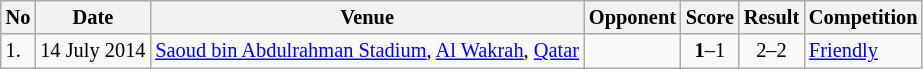<table class="wikitable" style="font-size:85%;">
<tr>
<th>No</th>
<th>Date</th>
<th>Venue</th>
<th>Opponent</th>
<th>Score</th>
<th>Result</th>
<th>Competition</th>
</tr>
<tr>
<td>1.</td>
<td>14 July 2014</td>
<td><a href='#'>Saoud bin Abdulrahman Stadium</a>, <a href='#'>Al Wakrah</a>, <a href='#'>Qatar</a></td>
<td></td>
<td align=center><strong>1</strong>–1</td>
<td align=center>2–2</td>
<td><a href='#'>Friendly</a></td>
</tr>
</table>
